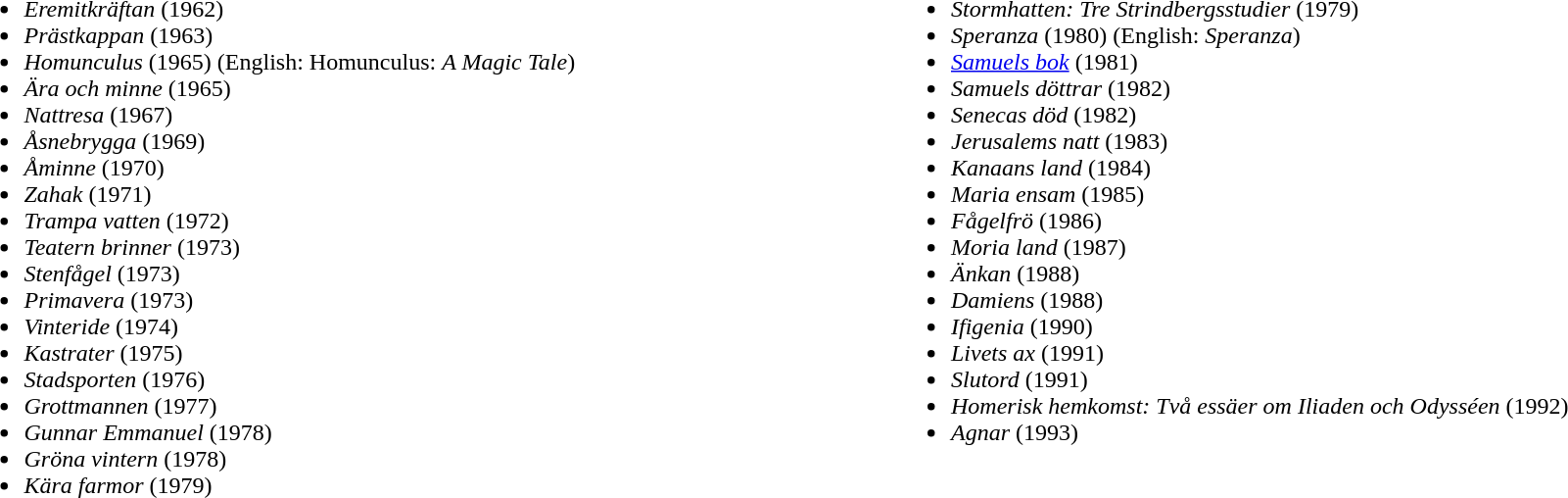<table width="100%">
<tr>
<td valign="top" width="50%"><br><ul><li><em>Eremitkräftan</em> (1962)</li><li><em>Prästkappan</em> (1963)</li><li><em>Homunculus</em> (1965) (English: Homunculus: <em>A Magic Tale</em>)</li><li><em>Ära och minne</em> (1965)</li><li><em>Nattresa</em> (1967)</li><li><em>Åsnebrygga</em> (1969)</li><li><em>Åminne</em> (1970)</li><li><em>Zahak</em> (1971)</li><li><em>Trampa vatten</em> (1972)</li><li><em>Teatern brinner</em> (1973)</li><li><em>Stenfågel</em> (1973)</li><li><em>Primavera</em> (1973)</li><li><em>Vinteride</em> (1974)</li><li><em>Kastrater</em> (1975)</li><li><em>Stadsporten</em> (1976)</li><li><em>Grottmannen</em> (1977)</li><li><em>Gunnar Emmanuel</em> (1978)</li><li><em>Gröna vintern</em> (1978)</li><li><em>Kära farmor</em> (1979)</li></ul></td>
<td valign="top" width="50%"><br><ul><li><em>Stormhatten: Tre Strindbergsstudier</em> (1979)</li><li><em>Speranza</em> (1980) (English: <em>Speranza</em>)</li><li><em><a href='#'>Samuels bok</a></em> (1981)</li><li><em>Samuels döttrar</em> (1982)</li><li><em>Senecas död</em> (1982)</li><li><em>Jerusalems natt</em> (1983)</li><li><em>Kanaans land</em> (1984)</li><li><em>Maria ensam</em> (1985)</li><li><em>Fågelfrö</em> (1986)</li><li><em>Moria land</em> (1987)</li><li><em>Änkan</em> (1988)</li><li><em>Damiens</em> (1988)</li><li><em>Ifigenia</em> (1990)</li><li><em>Livets ax</em> (1991)</li><li><em>Slutord</em> (1991)</li><li><em>Homerisk hemkomst: Två essäer om Iliaden och Odysséen</em> (1992)</li><li><em>Agnar</em> (1993)</li></ul></td>
</tr>
</table>
